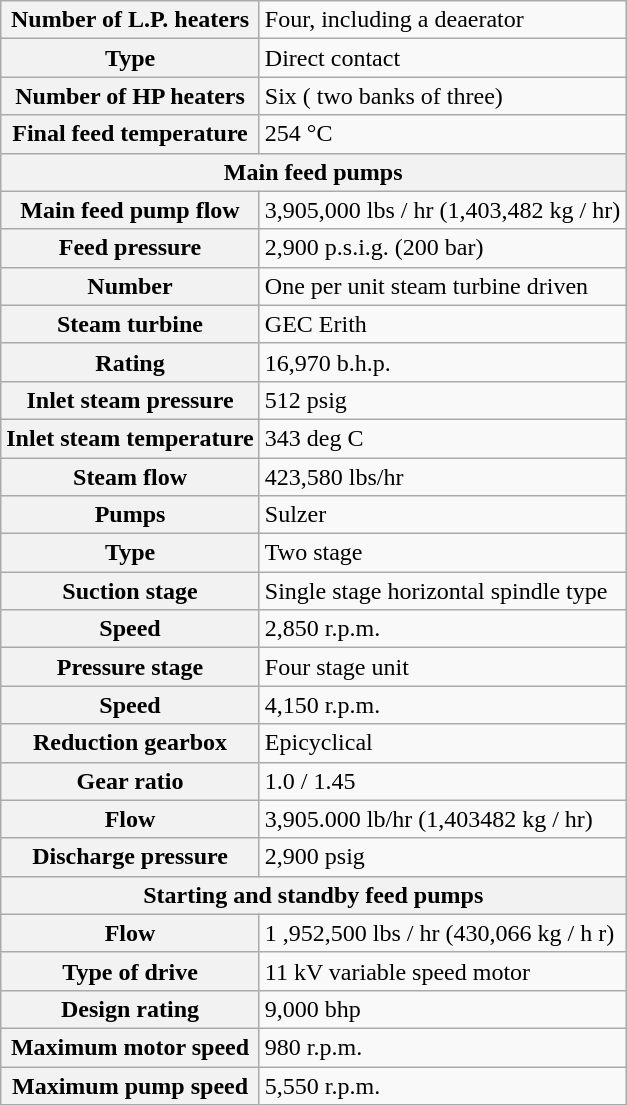<table class="wikitable plainrowheaders">
<tr>
<th scope=row>Number of L.P. heaters</th>
<td>Four, including a deaerator</td>
</tr>
<tr>
<th scope=row>Type</th>
<td>Direct contact</td>
</tr>
<tr>
<th scope=row>Number of HP heaters</th>
<td>Six ( two banks of three)</td>
</tr>
<tr>
<th scope=row>Final feed temperature</th>
<td>254 °C</td>
</tr>
<tr>
<th colspan=2>Main feed pumps</th>
</tr>
<tr>
<th scope=row>Main feed pump flow</th>
<td>3,905,000 lbs / hr   (1,403,482 kg / hr)</td>
</tr>
<tr>
<th scope=row>Feed pressure</th>
<td>2,900 p.s.i.g.    (200 bar)</td>
</tr>
<tr>
<th scope=row>Number</th>
<td>One per unit steam turbine driven</td>
</tr>
<tr>
<th scope=row>Steam turbine</th>
<td>GEC Erith</td>
</tr>
<tr>
<th scope=row>Rating</th>
<td>16,970 b.h.p.</td>
</tr>
<tr>
<th scope=row>Inlet steam pressure</th>
<td>512 psig</td>
</tr>
<tr>
<th scope=row>Inlet steam temperature</th>
<td>343 deg C</td>
</tr>
<tr>
<th scope=row>Steam flow</th>
<td>423,580 lbs/hr</td>
</tr>
<tr>
<th scope=row>Pumps</th>
<td>Sulzer</td>
</tr>
<tr>
<th scope=row>Type</th>
<td>Two stage</td>
</tr>
<tr>
<th scope=row>Suction stage</th>
<td>Single stage horizontal spindle type</td>
</tr>
<tr>
<th scope=row>Speed</th>
<td>2,850 r.p.m.</td>
</tr>
<tr>
<th scope=row>Pressure stage</th>
<td>Four stage unit</td>
</tr>
<tr>
<th scope=row>Speed</th>
<td>4,150 r.p.m.</td>
</tr>
<tr>
<th scope=row>Reduction gearbox</th>
<td>Epicyclical</td>
</tr>
<tr>
<th scope=row>Gear ratio</th>
<td>1.0 / 1.45</td>
</tr>
<tr>
<th scope=row>Flow</th>
<td>3,905.000 lb/hr  (1,403482 kg / hr)</td>
</tr>
<tr>
<th scope=row>Discharge pressure</th>
<td>2,900 psig</td>
</tr>
<tr>
<th colspan=2>Starting and standby feed pumps</th>
</tr>
<tr>
<th scope=row>Flow</th>
<td>1 ,952,500 lbs / hr   (430,066 kg / h r)</td>
</tr>
<tr>
<th scope=row>Type of drive</th>
<td>11 kV variable speed motor</td>
</tr>
<tr>
<th scope=row>Design rating</th>
<td>9,000 bhp</td>
</tr>
<tr>
<th scope=row>Maximum motor speed</th>
<td>980 r.p.m.</td>
</tr>
<tr>
<th scope=row>Maximum pump speed</th>
<td>5,550 r.p.m.</td>
</tr>
</table>
